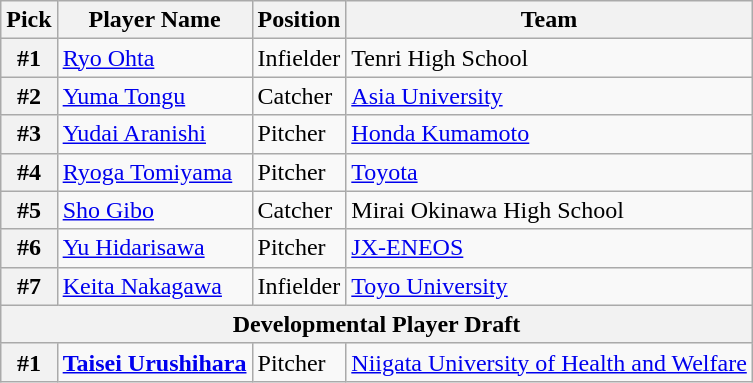<table class="wikitable">
<tr>
<th>Pick</th>
<th>Player Name</th>
<th>Position</th>
<th>Team</th>
</tr>
<tr>
<th>#1</th>
<td><a href='#'>Ryo Ohta</a></td>
<td>Infielder</td>
<td>Tenri High School</td>
</tr>
<tr>
<th>#2</th>
<td><a href='#'>Yuma Tongu</a></td>
<td>Catcher</td>
<td><a href='#'>Asia University</a></td>
</tr>
<tr>
<th>#3</th>
<td><a href='#'>Yudai Aranishi</a></td>
<td>Pitcher</td>
<td><a href='#'>Honda Kumamoto</a></td>
</tr>
<tr>
<th>#4</th>
<td><a href='#'>Ryoga Tomiyama</a></td>
<td>Pitcher</td>
<td><a href='#'>Toyota</a></td>
</tr>
<tr>
<th>#5</th>
<td><a href='#'>Sho Gibo</a></td>
<td>Catcher</td>
<td>Mirai Okinawa High School</td>
</tr>
<tr>
<th>#6</th>
<td><a href='#'>Yu Hidarisawa</a></td>
<td>Pitcher</td>
<td><a href='#'>JX-ENEOS</a></td>
</tr>
<tr>
<th>#7</th>
<td><a href='#'>Keita Nakagawa</a></td>
<td>Infielder</td>
<td><a href='#'>Toyo University</a></td>
</tr>
<tr>
<th colspan="5">Developmental Player Draft</th>
</tr>
<tr>
<th>#1</th>
<td><strong><a href='#'>Taisei Urushihara</a></strong></td>
<td>Pitcher</td>
<td><a href='#'>Niigata University of Health and Welfare</a></td>
</tr>
</table>
